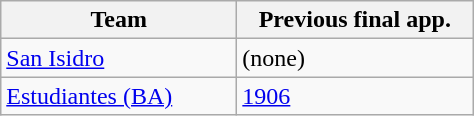<table class="wikitable">
<tr>
<th width=150px>Team</th>
<th width=150px>Previous final app.</th>
</tr>
<tr>
<td><a href='#'>San Isidro</a></td>
<td>(none)</td>
</tr>
<tr>
<td><a href='#'>Estudiantes (BA)</a></td>
<td><a href='#'>1906</a></td>
</tr>
</table>
